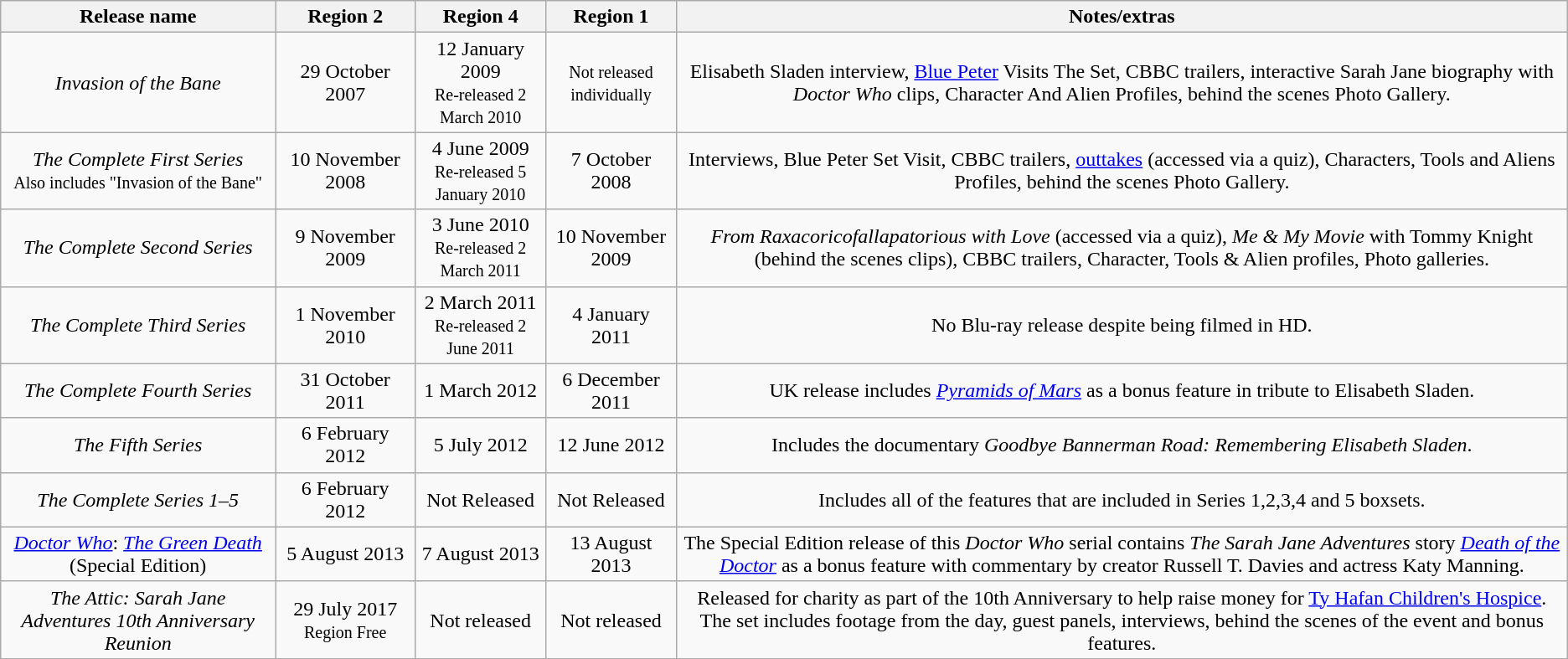<table class="wikitable" style="text-align:center;">
<tr>
<th>Release name</th>
<th>Region 2</th>
<th>Region 4</th>
<th>Region 1</th>
<th>Notes/extras</th>
</tr>
<tr>
<td><em>Invasion of the Bane</em></td>
<td>29 October 2007</td>
<td>12 January 2009<br><small>Re-released 2 March 2010 </small></td>
<td><small>Not released individually</small></td>
<td>Elisabeth Sladen interview, <a href='#'>Blue Peter</a> Visits The Set, CBBC trailers, interactive Sarah Jane biography with <em>Doctor Who</em> clips, Character And Alien Profiles, behind the scenes Photo Gallery.</td>
</tr>
<tr>
<td><em>The Complete First Series</em><br><small>Also includes "Invasion of the Bane"</small></td>
<td>10 November 2008</td>
<td>4 June 2009<br><small>Re-released 5 January 2010 </small></td>
<td>7 October 2008</td>
<td>Interviews, Blue Peter Set Visit, CBBC trailers, <a href='#'>outtakes</a> (accessed via a quiz), Characters, Tools and Aliens Profiles, behind the scenes Photo Gallery.</td>
</tr>
<tr>
<td><em>The Complete Second Series</em></td>
<td>9 November 2009</td>
<td>3 June 2010<br><small>Re-released 2 March 2011 </small></td>
<td>10 November 2009</td>
<td><em>From Raxacoricofallapatorious with Love</em> (accessed via a quiz), <em>Me & My Movie</em> with Tommy Knight (behind the scenes clips), CBBC trailers, Character, Tools & Alien profiles, Photo galleries.</td>
</tr>
<tr>
<td><em>The Complete Third Series</em></td>
<td>1 November 2010</td>
<td>2 March 2011<br><small>Re-released 2 June 2011 </small></td>
<td>4 January 2011</td>
<td>No Blu-ray release despite being filmed in HD.</td>
</tr>
<tr>
<td><em>The Complete Fourth Series</em></td>
<td>31 October 2011</td>
<td>1 March 2012</td>
<td>6 December 2011</td>
<td>UK release includes <em><a href='#'>Pyramids of Mars</a></em> as a bonus feature in tribute to Elisabeth Sladen.</td>
</tr>
<tr>
<td><em>The Fifth Series</em></td>
<td>6 February 2012</td>
<td>5 July 2012</td>
<td>12 June 2012</td>
<td>Includes the documentary <em>Goodbye Bannerman Road: Remembering Elisabeth Sladen</em>.</td>
</tr>
<tr>
<td><em>The Complete Series 1–5</em></td>
<td>6 February 2012</td>
<td>Not Released</td>
<td>Not Released</td>
<td>Includes all of the features that are included in Series 1,2,3,4 and 5 boxsets.</td>
</tr>
<tr>
<td><em><a href='#'>Doctor Who</a></em>: <em><a href='#'>The Green Death</a></em><br>(Special Edition)</td>
<td>5 August 2013</td>
<td>7 August 2013</td>
<td>13 August 2013</td>
<td>The Special Edition release of this <em>Doctor Who</em> serial contains <em>The Sarah Jane Adventures</em> story <em><a href='#'>Death of the Doctor</a></em> as a bonus feature with commentary by creator Russell T. Davies and actress Katy Manning.</td>
</tr>
<tr>
<td><em>The Attic: Sarah Jane Adventures 10th Anniversary Reunion</em></td>
<td>29 July 2017 <small>Region Free</small></td>
<td>Not released</td>
<td>Not released</td>
<td>Released for charity as part of the 10th Anniversary to help raise money for <a href='#'>Ty Hafan Children's Hospice</a>. The set includes footage from the day, guest panels, interviews, behind the scenes of the event and bonus features.</td>
</tr>
</table>
